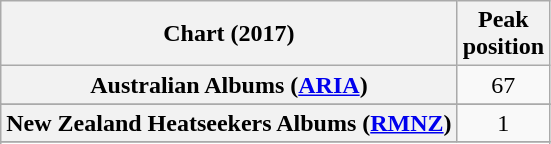<table class="wikitable sortable plainrowheaders" style="text-align:center">
<tr>
<th scope="col">Chart (2017)</th>
<th scope="col">Peak<br> position</th>
</tr>
<tr>
<th scope="row">Australian Albums (<a href='#'>ARIA</a>)</th>
<td>67</td>
</tr>
<tr>
</tr>
<tr>
</tr>
<tr>
</tr>
<tr>
</tr>
<tr>
</tr>
<tr>
</tr>
<tr>
</tr>
<tr>
</tr>
<tr>
<th scope="row">New Zealand Heatseekers Albums (<a href='#'>RMNZ</a>)</th>
<td>1</td>
</tr>
<tr>
</tr>
<tr>
</tr>
<tr>
</tr>
<tr>
</tr>
<tr>
</tr>
<tr>
</tr>
</table>
